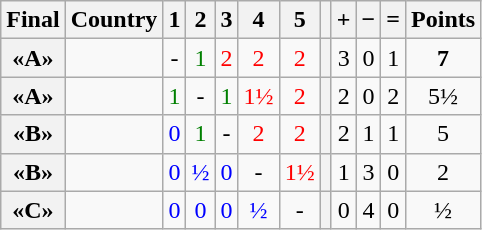<table class="wikitable" style="text-align:center">
<tr>
<th>Final</th>
<th>Country</th>
<th>1</th>
<th>2</th>
<th>3</th>
<th>4</th>
<th>5</th>
<th></th>
<th>+</th>
<th>−</th>
<th>=</th>
<th>Points</th>
</tr>
<tr>
<th>«A»</th>
<td style="text-align: left"></td>
<td>-</td>
<td style="color:green;">1</td>
<td style="color:red;">2</td>
<td style="color:red;">2</td>
<td style="color:red;">2</td>
<th></th>
<td>3</td>
<td>0</td>
<td>1</td>
<td><strong>7</strong></td>
</tr>
<tr>
<th>«A»</th>
<td style="text-align: left"></td>
<td style="color:green;">1</td>
<td>-</td>
<td style="color:green;">1</td>
<td style="color:red;">1½</td>
<td style="color:red;">2</td>
<th></th>
<td>2</td>
<td>0</td>
<td>2</td>
<td>5½</td>
</tr>
<tr>
<th>«B»</th>
<td style="text-align: left"></td>
<td style="color:blue;">0</td>
<td style="color:green;">1</td>
<td>-</td>
<td style="color:red;">2</td>
<td style="color:red;">2</td>
<th></th>
<td>2</td>
<td>1</td>
<td>1</td>
<td>5</td>
</tr>
<tr>
<th>«B»</th>
<td style="text-align: left"></td>
<td style="color:blue;">0</td>
<td style="color:blue;">½</td>
<td style="color:blue;">0</td>
<td>-</td>
<td style="color:red;">1½</td>
<th></th>
<td>1</td>
<td>3</td>
<td>0</td>
<td>2</td>
</tr>
<tr>
<th>«C»</th>
<td style="text-align: left"></td>
<td style="color:blue;">0</td>
<td style="color:blue;">0</td>
<td style="color:blue;">0</td>
<td style="color:blue;">½</td>
<td>-</td>
<th></th>
<td>0</td>
<td>4</td>
<td>0</td>
<td>½</td>
</tr>
</table>
